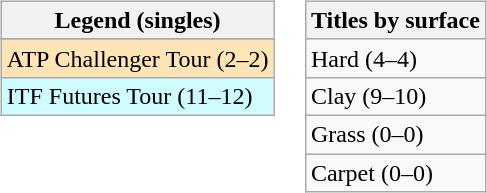<table>
<tr valign=top>
<td><br><table class=wikitable>
<tr>
<th>Legend (singles)</th>
</tr>
<tr bgcolor=e5d1cb>
</tr>
<tr bgcolor=moccasin>
<td>ATP Challenger Tour (2–2)</td>
</tr>
<tr bgcolor=cffcff>
<td>ITF Futures Tour (11–12)</td>
</tr>
</table>
</td>
<td><br><table class=wikitable>
<tr>
<th>Titles by surface</th>
</tr>
<tr>
<td>Hard (4–4)</td>
</tr>
<tr>
<td>Clay (9–10)</td>
</tr>
<tr>
<td>Grass (0–0)</td>
</tr>
<tr>
<td>Carpet (0–0)</td>
</tr>
</table>
</td>
</tr>
</table>
